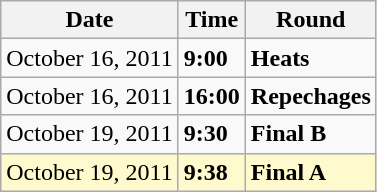<table class="wikitable">
<tr>
<th>Date</th>
<th>Time</th>
<th>Round</th>
</tr>
<tr>
<td>October 16, 2011</td>
<td><strong>9:00</strong></td>
<td><strong>Heats</strong></td>
</tr>
<tr>
<td>October 16, 2011</td>
<td><strong>16:00</strong></td>
<td><strong>Repechages</strong></td>
</tr>
<tr>
<td>October 19, 2011</td>
<td><strong>9:30</strong></td>
<td><strong>Final B</strong></td>
</tr>
<tr style=background:lemonchiffon>
<td>October 19, 2011</td>
<td><strong>9:38</strong></td>
<td><strong>Final A</strong></td>
</tr>
</table>
